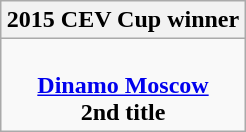<table class=wikitable style="text-align:center; margin:auto">
<tr>
<th>2015 CEV Cup winner</th>
</tr>
<tr>
<td><br><strong><a href='#'>Dinamo Moscow</a></strong><br> <strong>2nd title</strong></td>
</tr>
</table>
